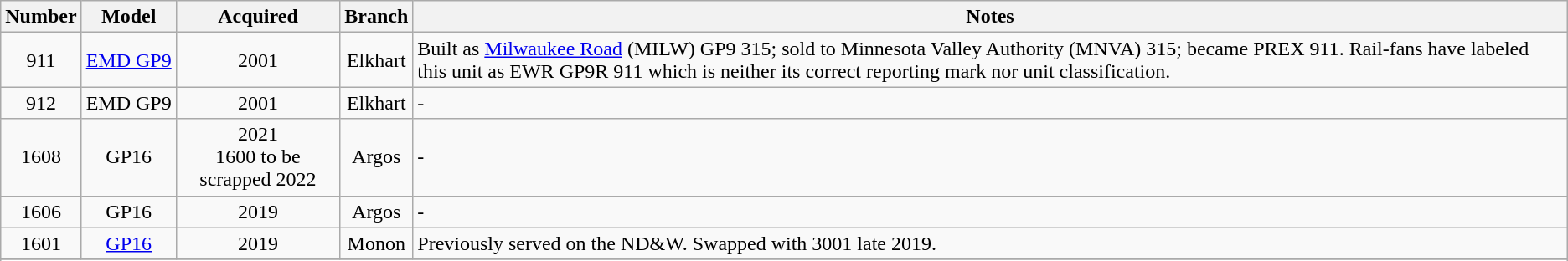<table class="wikitable">
<tr>
<th>Number</th>
<th>Model</th>
<th>Acquired</th>
<th>Branch</th>
<th>Notes</th>
</tr>
<tr style=text-align:center>
<td>911</td>
<td nowrap><a href='#'>EMD GP9</a></td>
<td>2001</td>
<td>Elkhart</td>
<td align="left">Built as <a href='#'>Milwaukee Road</a> (MILW) GP9 315; sold to Minnesota Valley Authority (MNVA) 315; became PREX 911. Rail-fans have labeled this unit as EWR GP9R 911 which is neither its correct reporting mark nor unit classification.</td>
</tr>
<tr style=text-align:center>
<td>912</td>
<td>EMD GP9</td>
<td>2001</td>
<td>Elkhart</td>
<td align="left">-</td>
</tr>
<tr style=text-align:center>
<td>1608</td>
<td>GP16</td>
<td>2021<br>1600 to be scrapped 2022</td>
<td>Argos</td>
<td align="left">-</td>
</tr>
<tr style=text-align:center>
<td>1606</td>
<td>GP16</td>
<td>2019</td>
<td>Argos</td>
<td align="left">-</td>
</tr>
<tr style=text-align:center>
<td>1601</td>
<td><a href='#'>GP16</a></td>
<td>2019</td>
<td>Monon</td>
<td align="left">Previously served on the ND&W. Swapped with 3001 late 2019.</td>
</tr>
<tr style=text-align:center>
</tr>
<tr>
</tr>
</table>
